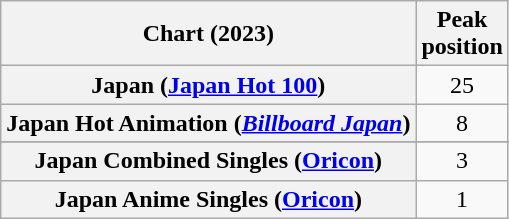<table class="wikitable sortable plainrowheaders" style="text-align:center">
<tr>
<th scope="col">Chart (2023)</th>
<th scope="col">Peak<br>position</th>
</tr>
<tr>
<th scope="row">Japan (<a href='#'>Japan Hot 100</a>)</th>
<td>25</td>
</tr>
<tr>
<th scope="row">Japan Hot Animation (<em><a href='#'>Billboard Japan</a></em>)</th>
<td>8</td>
</tr>
<tr>
</tr>
<tr>
<th scope="row">Japan Combined Singles (<a href='#'>Oricon</a>)<br></th>
<td>3</td>
</tr>
<tr>
<th scope="row">Japan Anime Singles (<a href='#'>Oricon</a>)<br></th>
<td>1</td>
</tr>
</table>
